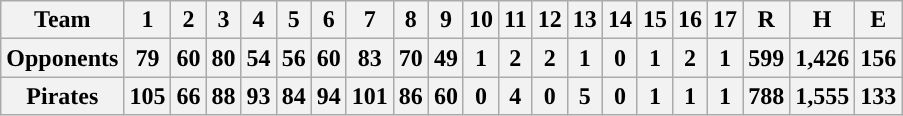<table class="wikitable">
<tr>
<th>Team</th>
<th>1</th>
<th>2</th>
<th>3</th>
<th>4</th>
<th>5</th>
<th>6</th>
<th>7</th>
<th>8</th>
<th>9</th>
<th>10</th>
<th>11</th>
<th>12</th>
<th>13</th>
<th>14</th>
<th>15</th>
<th>16</th>
<th>17</th>
<th>R</th>
<th>H</th>
<th>E</th>
</tr>
<tr>
<th>Opponents</th>
<th>79</th>
<th>60</th>
<th>80</th>
<th>54</th>
<th>56</th>
<th>60</th>
<th>83</th>
<th>70</th>
<th>49</th>
<th>1</th>
<th>2</th>
<th>2</th>
<th>1</th>
<th>0</th>
<th>1</th>
<th>2</th>
<th>1</th>
<th>599</th>
<th>1,426</th>
<th>156</th>
</tr>
<tr>
<th>Pirates</th>
<th>105</th>
<th>66</th>
<th>88</th>
<th>93</th>
<th>84</th>
<th>94</th>
<th>101</th>
<th>86</th>
<th>60</th>
<th>0</th>
<th>4</th>
<th>0</th>
<th>5</th>
<th>0</th>
<th>1</th>
<th>1</th>
<th>1</th>
<th>788</th>
<th>1,555</th>
<th>133</th>
</tr>
</table>
